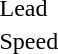<table>
<tr>
<td>Lead</td>
<td></td>
<td></td>
<td></td>
</tr>
<tr>
<td>Speed</td>
<td></td>
<td></td>
<td></td>
</tr>
</table>
